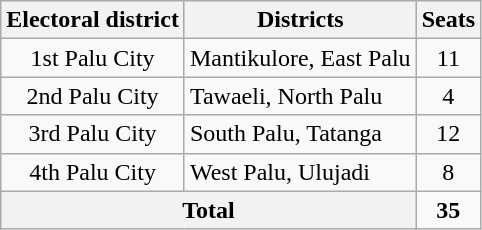<table class="wikitable">
<tr>
<th>Electoral district</th>
<th>Districts</th>
<th>Seats</th>
</tr>
<tr>
<td align="center">1st Palu City</td>
<td>Mantikulore, East Palu</td>
<td align="center">11</td>
</tr>
<tr>
<td align="center">2nd Palu City</td>
<td>Tawaeli, North Palu</td>
<td align="center">4</td>
</tr>
<tr>
<td align="center">3rd Palu City</td>
<td>South Palu, Tatanga</td>
<td align="center">12</td>
</tr>
<tr>
<td align="center">4th Palu City</td>
<td>West Palu, Ulujadi</td>
<td align="center">8</td>
</tr>
<tr>
<th colspan="2">Total</th>
<td align="center"><strong>35</strong></td>
</tr>
</table>
